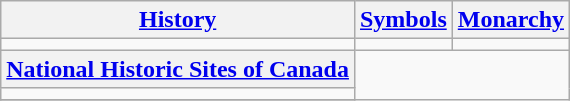<table class=wikitable style="font-size:normal;">
<tr>
<th><a href='#'>History</a></th>
<th><a href='#'>Symbols</a></th>
<th><a href='#'>Monarchy</a></th>
</tr>
<tr>
<td></td>
<td></td>
<td></td>
</tr>
<tr>
<th><a href='#'>National Historic Sites of Canada</a></th>
</tr>
<tr>
<td></td>
</tr>
<tr>
</tr>
</table>
